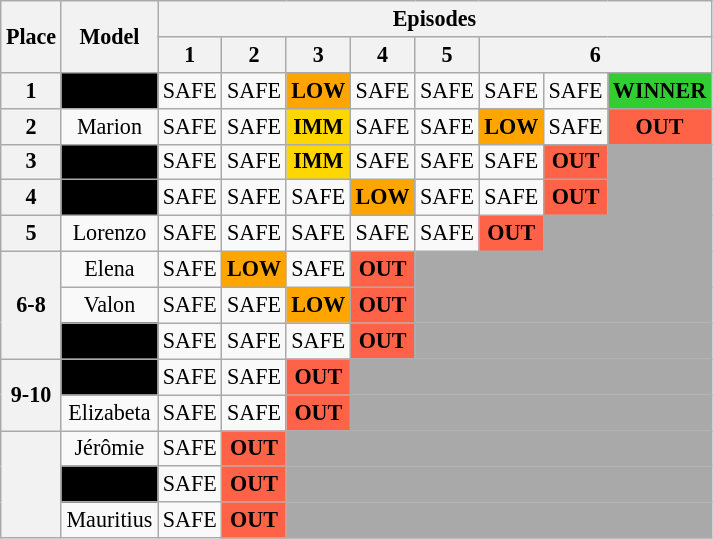<table class="wikitable" style="text-align:center; font-size:92%">
<tr>
<th rowspan="2">Place</th>
<th rowspan="2">Model</th>
<th colspan="20">Episodes</th>
</tr>
<tr>
<th>1</th>
<th>2</th>
<th>3</th>
<th>4</th>
<th>5</th>
<th colspan="3">6</th>
</tr>
<tr>
<th>1</th>
<td style="background:black"></td>
<td>SAFE</td>
<td>SAFE</td>
<td bgcolor="orange"><strong>LOW</strong></td>
<td>SAFE</td>
<td>SAFE</td>
<td>SAFE</td>
<td>SAFE</td>
<td style="background:limegreen;"><strong>WINNER</strong></td>
</tr>
<tr>
<th>2</th>
<td>Marion</td>
<td>SAFE</td>
<td>SAFE</td>
<td style="background:gold;"><strong>IMM</strong></td>
<td>SAFE</td>
<td>SAFE</td>
<td bgcolor="orange"><strong>LOW</strong></td>
<td>SAFE</td>
<td style="background:tomato;"><strong>OUT</strong></td>
</tr>
<tr>
<th>3</th>
<td style="background:black"></td>
<td>SAFE</td>
<td>SAFE</td>
<td style="background:gold;"><strong>IMM</strong></td>
<td>SAFE</td>
<td>SAFE</td>
<td>SAFE</td>
<td style="background:tomato;"><strong>OUT</strong></td>
<td style="background:darkgrey;"></td>
</tr>
<tr>
<th>4</th>
<td style="background:black"></td>
<td>SAFE</td>
<td>SAFE</td>
<td>SAFE</td>
<td bgcolor="orange"><strong>LOW</strong></td>
<td>SAFE</td>
<td>SAFE</td>
<td style="background:tomato;"><strong>OUT</strong></td>
<td style="background:darkgrey;"></td>
</tr>
<tr>
<th>5</th>
<td>Lorenzo</td>
<td>SAFE</td>
<td>SAFE</td>
<td>SAFE</td>
<td>SAFE</td>
<td>SAFE</td>
<td style="background:tomato;"><strong>OUT</strong></td>
<td colspan="25" style="background:darkgrey"></td>
</tr>
<tr>
<th rowspan="3">6-8</th>
<td>Elena</td>
<td>SAFE</td>
<td bgcolor="orange"><strong>LOW</strong></td>
<td>SAFE</td>
<td style="background:tomato;"><strong>OUT</strong></td>
<td colspan="25" style="background:darkgrey"></td>
</tr>
<tr>
<td>Valon</td>
<td>SAFE</td>
<td>SAFE</td>
<td bgcolor="orange"><strong>LOW</strong></td>
<td style="background:tomato;"><strong>OUT</strong></td>
<td colspan="25" style="background:darkgrey"></td>
</tr>
<tr>
<td style="background:black"></td>
<td>SAFE</td>
<td>SAFE</td>
<td>SAFE</td>
<td style="background:tomato;"><strong>OUT</strong></td>
<td colspan="25" style="background:darkgrey"></td>
</tr>
<tr>
<th rowspan="2">9-10</th>
<td style="background:black"></td>
<td>SAFE</td>
<td>SAFE</td>
<td style="background:tomato;"><strong>OUT</strong></td>
<td colspan="25" style="background:darkgrey"></td>
</tr>
<tr>
<td>Elizabeta</td>
<td>SAFE</td>
<td>SAFE</td>
<td style="background:tomato;"><strong>OUT</strong></td>
<td colspan="25" style="background:darkgrey"></td>
</tr>
<tr>
<th rowspan="3"></th>
<td>Jérômie</td>
<td>SAFE</td>
<td style="background:tomato;"><strong>OUT</strong></td>
<td colspan="25" style="background:darkgrey"></td>
</tr>
<tr>
<td style="background:black"></td>
<td>SAFE</td>
<td style="background:tomato;"><strong>OUT</strong></td>
<td colspan="25" style="background:darkgrey"></td>
</tr>
<tr>
<td>Mauritius</td>
<td>SAFE</td>
<td style="background:tomato;"><strong>OUT</strong></td>
<td colspan="25" style="background:darkgrey"></td>
</tr>
</table>
